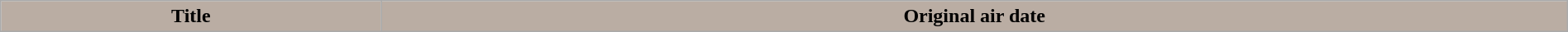<table class="wikitable plainrowheaders" style="width:100%; margin:auto;">
<tr>
<th style="background: #baada3">Title</th>
<th style="background: #baada3">Original air date<br></th>
</tr>
</table>
